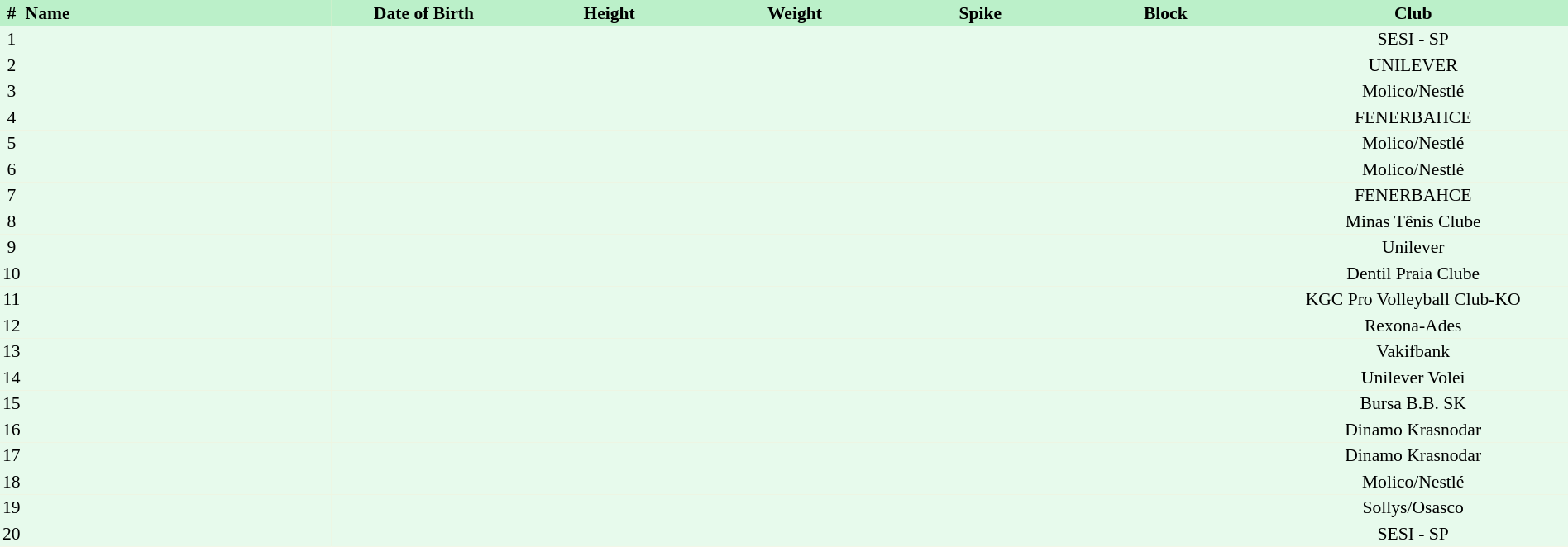<table border=0 cellpadding=2 cellspacing=0  |- bgcolor=#FFECCE style="text-align:center; font-size:90%; width:100%">
<tr bgcolor=#BBF0C9>
<th>#</th>
<th align=left width=20%>Name</th>
<th width=12%>Date of Birth</th>
<th width=12%>Height</th>
<th width=12%>Weight</th>
<th width=12%>Spike</th>
<th width=12%>Block</th>
<th width=20%>Club</th>
</tr>
<tr bgcolor=#E7FAEC>
<td>1</td>
<td align=left></td>
<td align=right></td>
<td></td>
<td></td>
<td></td>
<td></td>
<td>SESI - SP</td>
</tr>
<tr bgcolor=#E7FAEC>
<td>2</td>
<td align=left></td>
<td align=right></td>
<td></td>
<td></td>
<td></td>
<td></td>
<td>UNILEVER</td>
</tr>
<tr bgcolor=#E7FAEC>
<td>3</td>
<td align=left></td>
<td align=right></td>
<td></td>
<td></td>
<td></td>
<td></td>
<td>Molico/Nestlé</td>
</tr>
<tr bgcolor=#E7FAEC>
<td>4</td>
<td align=left></td>
<td align=right></td>
<td></td>
<td></td>
<td></td>
<td></td>
<td>FENERBAHCE</td>
</tr>
<tr bgcolor=#E7FAEC>
<td>5</td>
<td align=left></td>
<td align=right></td>
<td></td>
<td></td>
<td></td>
<td></td>
<td>Molico/Nestlé</td>
</tr>
<tr bgcolor=#E7FAEC>
<td>6</td>
<td align=left></td>
<td align=right></td>
<td></td>
<td></td>
<td></td>
<td></td>
<td>Molico/Nestlé</td>
</tr>
<tr bgcolor=#E7FAEC>
<td>7</td>
<td align=left></td>
<td align=right></td>
<td></td>
<td></td>
<td></td>
<td></td>
<td>FENERBAHCE</td>
</tr>
<tr bgcolor=#E7FAEC>
<td>8</td>
<td align=left></td>
<td align=right></td>
<td></td>
<td></td>
<td></td>
<td></td>
<td>Minas Tênis Clube</td>
</tr>
<tr bgcolor=#E7FAEC>
<td>9</td>
<td align=left></td>
<td align=right></td>
<td></td>
<td></td>
<td></td>
<td></td>
<td>Unilever</td>
</tr>
<tr bgcolor=#E7FAEC>
<td>10</td>
<td align=left></td>
<td align=right></td>
<td></td>
<td></td>
<td></td>
<td></td>
<td>Dentil Praia Clube</td>
</tr>
<tr bgcolor=#E7FAEC>
<td>11</td>
<td align=left></td>
<td align=right></td>
<td></td>
<td></td>
<td></td>
<td></td>
<td>KGC Pro Volleyball Club-KO</td>
</tr>
<tr bgcolor=#E7FAEC>
<td>12</td>
<td align=left></td>
<td align=right></td>
<td></td>
<td></td>
<td></td>
<td></td>
<td>Rexona-Ades</td>
</tr>
<tr bgcolor=#E7FAEC>
<td>13</td>
<td align=left></td>
<td align=right></td>
<td></td>
<td></td>
<td></td>
<td></td>
<td>Vakifbank</td>
</tr>
<tr bgcolor=#E7FAEC>
<td>14</td>
<td align=left></td>
<td align=right></td>
<td></td>
<td></td>
<td></td>
<td></td>
<td>Unilever Volei</td>
</tr>
<tr bgcolor=#E7FAEC>
<td>15</td>
<td align=left></td>
<td align=right></td>
<td></td>
<td></td>
<td></td>
<td></td>
<td>Bursa B.B. SK</td>
</tr>
<tr bgcolor=#E7FAEC>
<td>16</td>
<td align=left></td>
<td align=right></td>
<td></td>
<td></td>
<td></td>
<td></td>
<td>Dinamo Krasnodar</td>
</tr>
<tr bgcolor=#E7FAEC>
<td>17</td>
<td align=left></td>
<td align=right></td>
<td></td>
<td></td>
<td></td>
<td></td>
<td>Dinamo Krasnodar</td>
</tr>
<tr bgcolor=#E7FAEC>
<td>18</td>
<td align=left></td>
<td align=right></td>
<td></td>
<td></td>
<td></td>
<td></td>
<td>Molico/Nestlé</td>
</tr>
<tr bgcolor=#E7FAEC>
<td>19</td>
<td align=left></td>
<td align=right></td>
<td></td>
<td></td>
<td></td>
<td></td>
<td>Sollys/Osasco</td>
</tr>
<tr bgcolor=#E7FAEC>
<td>20</td>
<td align=left></td>
<td align=right></td>
<td></td>
<td></td>
<td></td>
<td></td>
<td>SESI - SP</td>
</tr>
</table>
